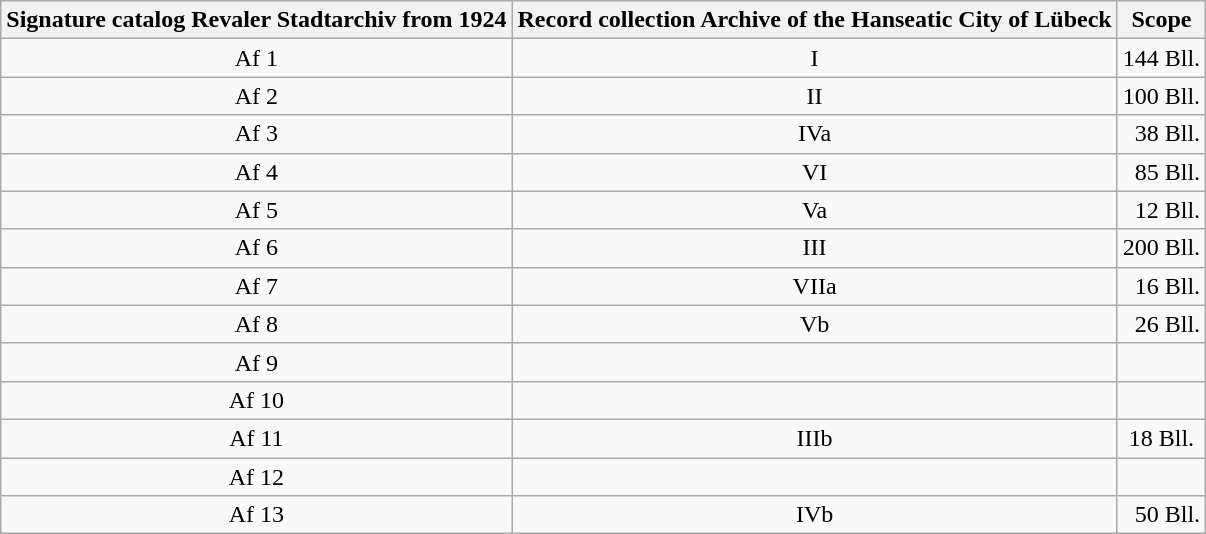<table class="wikitable" style="text-align:center">
<tr>
<th>Signature catalog Revaler Stadtarchiv from 1924</th>
<th>Record collection Archive of the Hanseatic City of Lübeck</th>
<th>Scope</th>
</tr>
<tr>
<td>Af 1</td>
<td>I</td>
<td align="right">144 Bll.</td>
</tr>
<tr>
<td>Af 2</td>
<td>II</td>
<td align="right">100 Bll.</td>
</tr>
<tr>
<td>Af 3</td>
<td>IVa</td>
<td align="right">38 Bll.</td>
</tr>
<tr>
<td>Af 4</td>
<td>VI</td>
<td align="right">85 Bll.</td>
</tr>
<tr>
<td>Af 5</td>
<td>Va</td>
<td align="right">12 Bll.</td>
</tr>
<tr>
<td>Af 6</td>
<td>III</td>
<td align="right">200 Bll.</td>
</tr>
<tr>
<td>Af 7</td>
<td>VIIa</td>
<td align="right">16 Bll.</td>
</tr>
<tr>
<td>Af 8</td>
<td>Vb</td>
<td align="right">26 Bll.</td>
</tr>
<tr>
<td>Af 9</td>
<td></td>
<td></td>
</tr>
<tr>
<td>Af 10</td>
<td></td>
<td></td>
</tr>
<tr>
<td>Af 11</td>
<td>IIIb</td>
<td>18 Bll.</td>
</tr>
<tr>
<td>Af 12</td>
<td></td>
<td></td>
</tr>
<tr>
<td>Af 13</td>
<td>IVb</td>
<td align="right">50 Bll.</td>
</tr>
</table>
